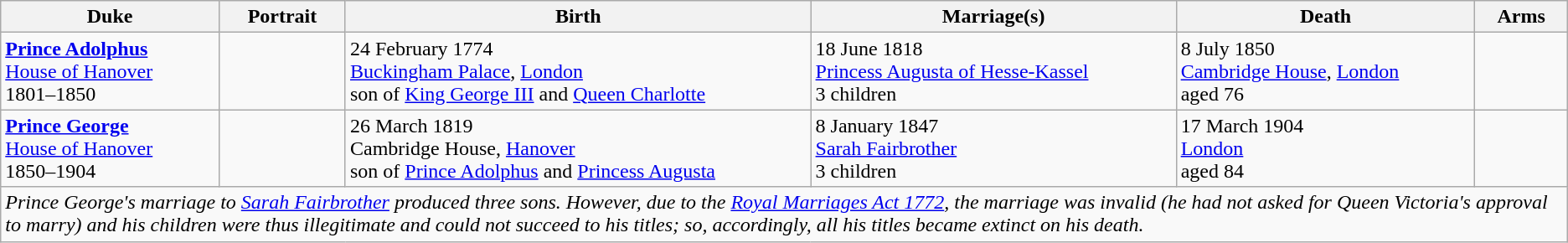<table class="wikitable">
<tr>
<th>Duke</th>
<th>Portrait</th>
<th>Birth</th>
<th>Marriage(s)</th>
<th>Death</th>
<th>Arms</th>
</tr>
<tr>
<td><strong><a href='#'>Prince Adolphus</a></strong><br><a href='#'>House of Hanover</a><br>1801–1850<br></td>
<td></td>
<td>24 February 1774<br><a href='#'>Buckingham Palace</a>, <a href='#'>London</a><br>son of <a href='#'>King George III</a> and <a href='#'>Queen Charlotte</a></td>
<td>18 June 1818<br><a href='#'>Princess Augusta of Hesse-Kassel</a><br>3 children</td>
<td>8 July 1850<br><a href='#'>Cambridge House</a>, <a href='#'>London</a><br>aged 76</td>
<td></td>
</tr>
<tr>
<td><strong><a href='#'>Prince George</a></strong><br><a href='#'>House of Hanover</a><br>1850–1904</td>
<td></td>
<td>26 March 1819<br>Cambridge House, <a href='#'>Hanover</a><br>son of <a href='#'>Prince Adolphus</a> and <a href='#'>Princess Augusta</a></td>
<td>8 January 1847<br><a href='#'>Sarah Fairbrother</a><br>3 children</td>
<td>17 March 1904<br><a href='#'>London</a><br>aged 84</td>
<td></td>
</tr>
<tr>
<td colspan="6"><em>Prince George's marriage to <a href='#'>Sarah Fairbrother</a> produced three sons. However, due to the <a href='#'>Royal Marriages Act 1772</a>, the marriage was invalid (he had not asked for Queen Victoria's approval to marry) and his children were thus illegitimate and could not succeed to his titles; so, accordingly, all his titles became extinct on his death.</em></td>
</tr>
</table>
